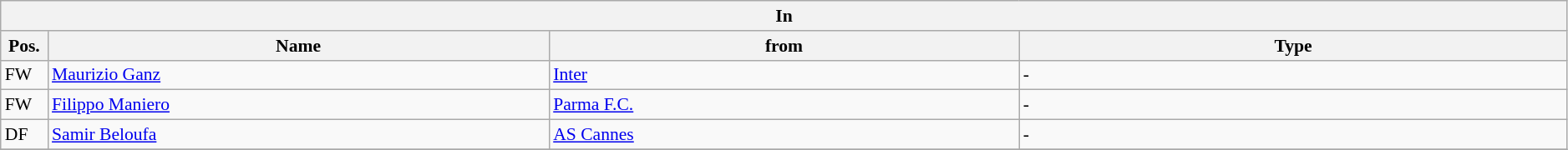<table class="wikitable" style="font-size:90%;width:99%;">
<tr>
<th colspan="4">In</th>
</tr>
<tr>
<th width=3%>Pos.</th>
<th width=32%>Name</th>
<th width=30%>from</th>
<th width=35%>Type</th>
</tr>
<tr>
<td>FW</td>
<td><a href='#'>Maurizio Ganz</a></td>
<td><a href='#'>Inter</a></td>
<td>-</td>
</tr>
<tr>
<td>FW</td>
<td><a href='#'>Filippo Maniero</a></td>
<td><a href='#'>Parma F.C.</a></td>
<td>-</td>
</tr>
<tr>
<td>DF</td>
<td><a href='#'>Samir Beloufa</a></td>
<td><a href='#'>AS Cannes</a></td>
<td>-</td>
</tr>
<tr>
</tr>
</table>
